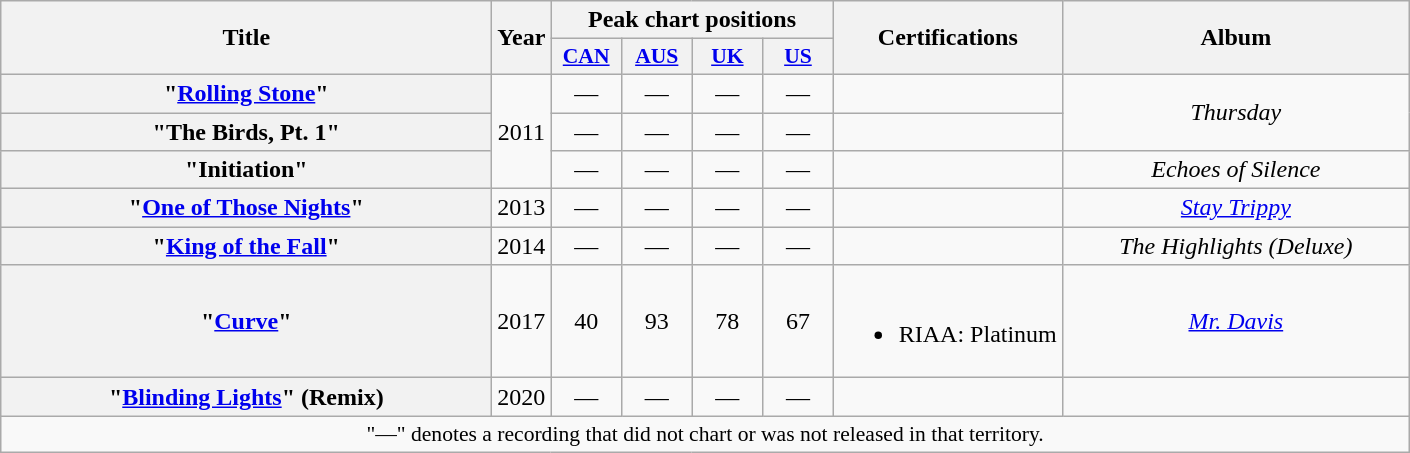<table class="wikitable plainrowheaders" style="text-align:center;">
<tr>
<th rowspan="2" scope="col" style="width:20em;">Title</th>
<th rowspan="2" scope="col" style="width:2em;">Year</th>
<th scope="col" colspan="4">Peak chart positions</th>
<th scope="col" rowspan="2">Certifications</th>
<th scope="col" rowspan="2" style="width:14em;">Album</th>
</tr>
<tr>
<th scope="col" style="width:2.8em;font-size:90%;"><a href='#'>CAN</a><br></th>
<th scope="col" style="width:2.8em;font-size:90%;"><a href='#'>AUS</a><br></th>
<th scope="col" style="width:2.8em;font-size:90%;"><a href='#'>UK</a><br></th>
<th scope="col" style="width:2.8em;font-size:90%;"><a href='#'>US</a><br></th>
</tr>
<tr>
<th scope="row">"<a href='#'>Rolling Stone</a>"</th>
<td rowspan="3">2011</td>
<td>—</td>
<td>—</td>
<td>—</td>
<td>—</td>
<td></td>
<td rowspan="2"><em>Thursday</em></td>
</tr>
<tr>
<th scope="row">"The Birds, Pt. 1"</th>
<td>—</td>
<td>—</td>
<td>—</td>
<td>—</td>
<td></td>
</tr>
<tr>
<th scope="row">"Initiation"</th>
<td>—</td>
<td>—</td>
<td>—</td>
<td>—</td>
<td></td>
<td><em>Echoes of Silence</em></td>
</tr>
<tr>
<th scope="row">"<a href='#'>One of Those Nights</a>"<br></th>
<td>2013</td>
<td>—</td>
<td>—</td>
<td>—</td>
<td>—</td>
<td></td>
<td><em><a href='#'>Stay Trippy</a></em></td>
</tr>
<tr>
<th scope="row">"<a href='#'>King of the Fall</a>"</th>
<td>2014</td>
<td>—</td>
<td>—</td>
<td>—</td>
<td>—</td>
<td></td>
<td><em>The Highlights (Deluxe)</em></td>
</tr>
<tr>
<th scope="row">"<a href='#'>Curve</a>"<br></th>
<td>2017</td>
<td>40</td>
<td>93</td>
<td>78</td>
<td>67</td>
<td><br><ul><li>RIAA: Platinum</li></ul></td>
<td><em><a href='#'>Mr. Davis</a></em></td>
</tr>
<tr>
<th scope="row">"<a href='#'>Blinding Lights</a>" (Remix) </th>
<td>2020</td>
<td>—</td>
<td>—</td>
<td>—</td>
<td>—</td>
<td></td>
<td></td>
</tr>
<tr>
<td colspan="16" style="font-size:90%">"—" denotes a recording that did not chart or was not released in that territory.</td>
</tr>
</table>
